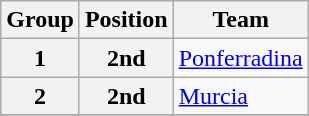<table class="wikitable">
<tr>
<th>Group</th>
<th>Position</th>
<th>Team</th>
</tr>
<tr>
<th>1</th>
<th>2nd</th>
<td><a href='#'>Ponferradina</a></td>
</tr>
<tr>
<th>2</th>
<th>2nd</th>
<td><a href='#'>Murcia</a></td>
</tr>
<tr>
</tr>
</table>
